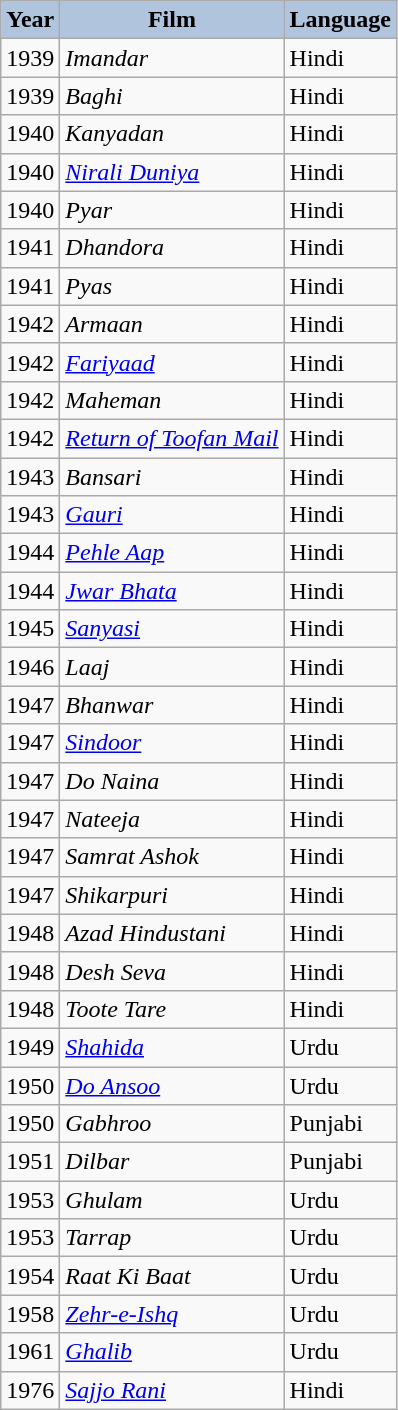<table class="wikitable sortable plainrowheaders">
<tr>
<th style="background:#B0C4DE;">Year</th>
<th style="background:#B0C4DE;">Film</th>
<th style="background:#B0C4DE;">Language</th>
</tr>
<tr>
<td>1939</td>
<td><em>Imandar</em></td>
<td>Hindi</td>
</tr>
<tr>
<td>1939</td>
<td><em>Baghi</em></td>
<td>Hindi</td>
</tr>
<tr>
<td>1940</td>
<td><em>Kanyadan</em></td>
<td>Hindi</td>
</tr>
<tr>
<td>1940</td>
<td><em><a href='#'>Nirali Duniya</a></em></td>
<td>Hindi</td>
</tr>
<tr>
<td>1940</td>
<td><em>Pyar</em></td>
<td>Hindi</td>
</tr>
<tr>
<td>1941</td>
<td><em>Dhandora</em></td>
<td>Hindi</td>
</tr>
<tr>
<td>1941</td>
<td><em>Pyas</em></td>
<td>Hindi</td>
</tr>
<tr>
<td>1942</td>
<td><em>Armaan</em></td>
<td>Hindi</td>
</tr>
<tr>
<td>1942</td>
<td><em><a href='#'>Fariyaad</a></em></td>
<td>Hindi</td>
</tr>
<tr>
<td>1942</td>
<td><em>Maheman</em></td>
<td>Hindi</td>
</tr>
<tr>
<td>1942</td>
<td><em><a href='#'>Return of Toofan Mail</a></em></td>
<td>Hindi</td>
</tr>
<tr>
<td>1943</td>
<td><em>Bansari</em></td>
<td>Hindi</td>
</tr>
<tr>
<td>1943</td>
<td><em><a href='#'>Gauri</a></em></td>
<td>Hindi</td>
</tr>
<tr>
<td>1944</td>
<td><em><a href='#'>Pehle Aap</a></em></td>
<td>Hindi</td>
</tr>
<tr>
<td>1944</td>
<td><em><a href='#'>Jwar Bhata</a></em></td>
<td>Hindi</td>
</tr>
<tr>
<td>1945</td>
<td><em><a href='#'>Sanyasi</a></em></td>
<td>Hindi</td>
</tr>
<tr>
<td>1946</td>
<td><em>Laaj</em></td>
<td>Hindi</td>
</tr>
<tr>
<td>1947</td>
<td><em>Bhanwar</em></td>
<td>Hindi</td>
</tr>
<tr>
<td>1947</td>
<td><em><a href='#'>Sindoor</a></em></td>
<td>Hindi</td>
</tr>
<tr>
<td>1947</td>
<td><em>Do Naina</em></td>
<td>Hindi</td>
</tr>
<tr>
<td>1947</td>
<td><em>Nateeja</em></td>
<td>Hindi</td>
</tr>
<tr>
<td>1947</td>
<td><em>Samrat Ashok</em></td>
<td>Hindi</td>
</tr>
<tr>
<td>1947</td>
<td><em>Shikarpuri</em></td>
<td>Hindi</td>
</tr>
<tr>
<td>1948</td>
<td><em>Azad Hindustani</em></td>
<td>Hindi</td>
</tr>
<tr>
<td>1948</td>
<td><em>Desh Seva</em></td>
<td>Hindi</td>
</tr>
<tr>
<td>1948</td>
<td><em>Toote Tare</em></td>
<td>Hindi</td>
</tr>
<tr>
<td>1949</td>
<td><em><a href='#'>Shahida</a></em></td>
<td>Urdu</td>
</tr>
<tr>
<td>1950</td>
<td><em><a href='#'>Do Ansoo</a></em></td>
<td>Urdu</td>
</tr>
<tr>
<td>1950</td>
<td><em>Gabhroo</em></td>
<td>Punjabi</td>
</tr>
<tr>
<td>1951</td>
<td><em>Dilbar</em></td>
<td>Punjabi</td>
</tr>
<tr>
<td>1953</td>
<td><em>Ghulam</em></td>
<td>Urdu</td>
</tr>
<tr>
<td>1953</td>
<td><em>Tarrap</em></td>
<td>Urdu</td>
</tr>
<tr>
<td>1954</td>
<td><em>Raat Ki Baat</em></td>
<td>Urdu</td>
</tr>
<tr>
<td>1958</td>
<td><em><a href='#'>Zehr-e-Ishq</a></em></td>
<td>Urdu</td>
</tr>
<tr>
<td>1961</td>
<td><em><a href='#'>Ghalib</a></em></td>
<td>Urdu</td>
</tr>
<tr>
<td>1976</td>
<td><em><a href='#'>Sajjo Rani</a></em></td>
<td>Hindi</td>
</tr>
</table>
